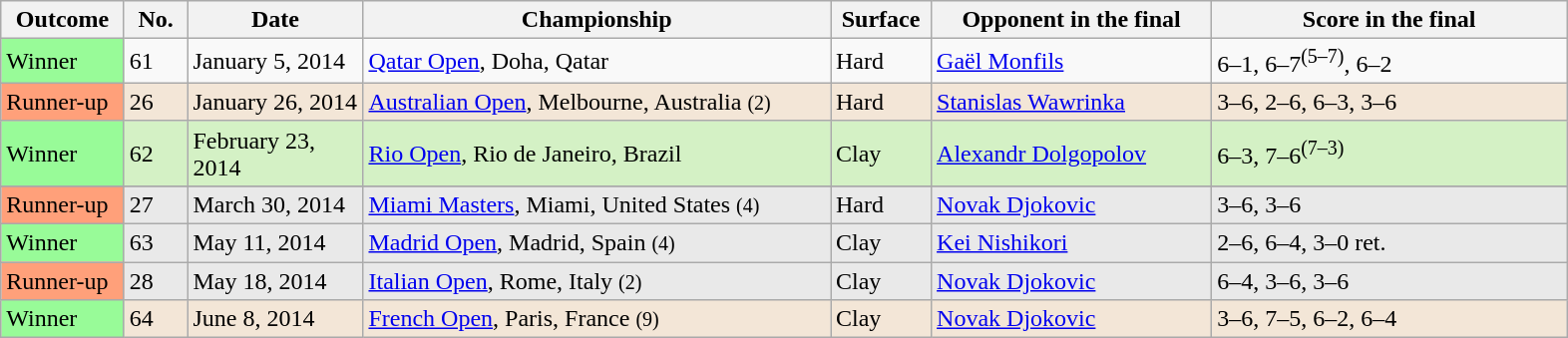<table class="sortable wikitable">
<tr>
<th width=75>Outcome</th>
<th width=35>No.</th>
<th width=110>Date</th>
<th width=305>Championship</th>
<th width=60>Surface</th>
<th width=180>Opponent in the final</th>
<th width=230>Score in the final</th>
</tr>
<tr>
<td bgcolor=98fb98>Winner</td>
<td>61</td>
<td>January 5, 2014</td>
<td><a href='#'>Qatar Open</a>, Doha, Qatar</td>
<td>Hard</td>
<td> <a href='#'>Gaël Monfils</a></td>
<td>6–1, 6–7<sup>(5–7)</sup>, 6–2</td>
</tr>
<tr bgcolor=F3E6D7>
<td bgcolor=FFA07A>Runner-up</td>
<td>26</td>
<td>January 26, 2014</td>
<td><a href='#'>Australian Open</a>, Melbourne, Australia <small>(2)</small></td>
<td>Hard</td>
<td> <a href='#'>Stanislas Wawrinka</a></td>
<td>3–6, 2–6, 6–3, 3–6</td>
</tr>
<tr bgcolor=D4F1C5>
<td bgcolor=98fb98>Winner</td>
<td>62</td>
<td>February 23, 2014</td>
<td><a href='#'>Rio Open</a>, Rio de Janeiro, Brazil</td>
<td>Clay</td>
<td> <a href='#'>Alexandr Dolgopolov</a></td>
<td>6–3, 7–6<sup>(7–3)</sup></td>
</tr>
<tr>
</tr>
<tr bgcolor=E9E9E9>
<td bgcolor=FFA07A>Runner-up</td>
<td>27</td>
<td>March 30, 2014</td>
<td><a href='#'>Miami Masters</a>, Miami, United States <small>(4)</small></td>
<td>Hard</td>
<td> <a href='#'>Novak Djokovic</a></td>
<td>3–6, 3–6</td>
</tr>
<tr bgcolor=E9E9E9>
<td bgcolor=98fb98>Winner</td>
<td>63</td>
<td>May 11, 2014</td>
<td><a href='#'>Madrid Open</a>, Madrid, Spain <small>(4)</small></td>
<td>Clay</td>
<td> <a href='#'>Kei Nishikori</a></td>
<td>2–6, 6–4, 3–0 ret.</td>
</tr>
<tr bgcolor=E9E9E9>
<td bgcolor=FFA07A>Runner-up</td>
<td>28</td>
<td>May 18, 2014</td>
<td><a href='#'>Italian Open</a>, Rome, Italy <small>(2)</small></td>
<td>Clay</td>
<td> <a href='#'>Novak Djokovic</a></td>
<td>6–4, 3–6, 3–6</td>
</tr>
<tr bgcolor=F3E6D7>
<td bgcolor=98fb98>Winner</td>
<td>64</td>
<td>June 8, 2014</td>
<td><a href='#'>French Open</a>, Paris, France <small>(9)</small></td>
<td>Clay</td>
<td> <a href='#'>Novak Djokovic</a></td>
<td>3–6, 7–5, 6–2, 6–4</td>
</tr>
</table>
